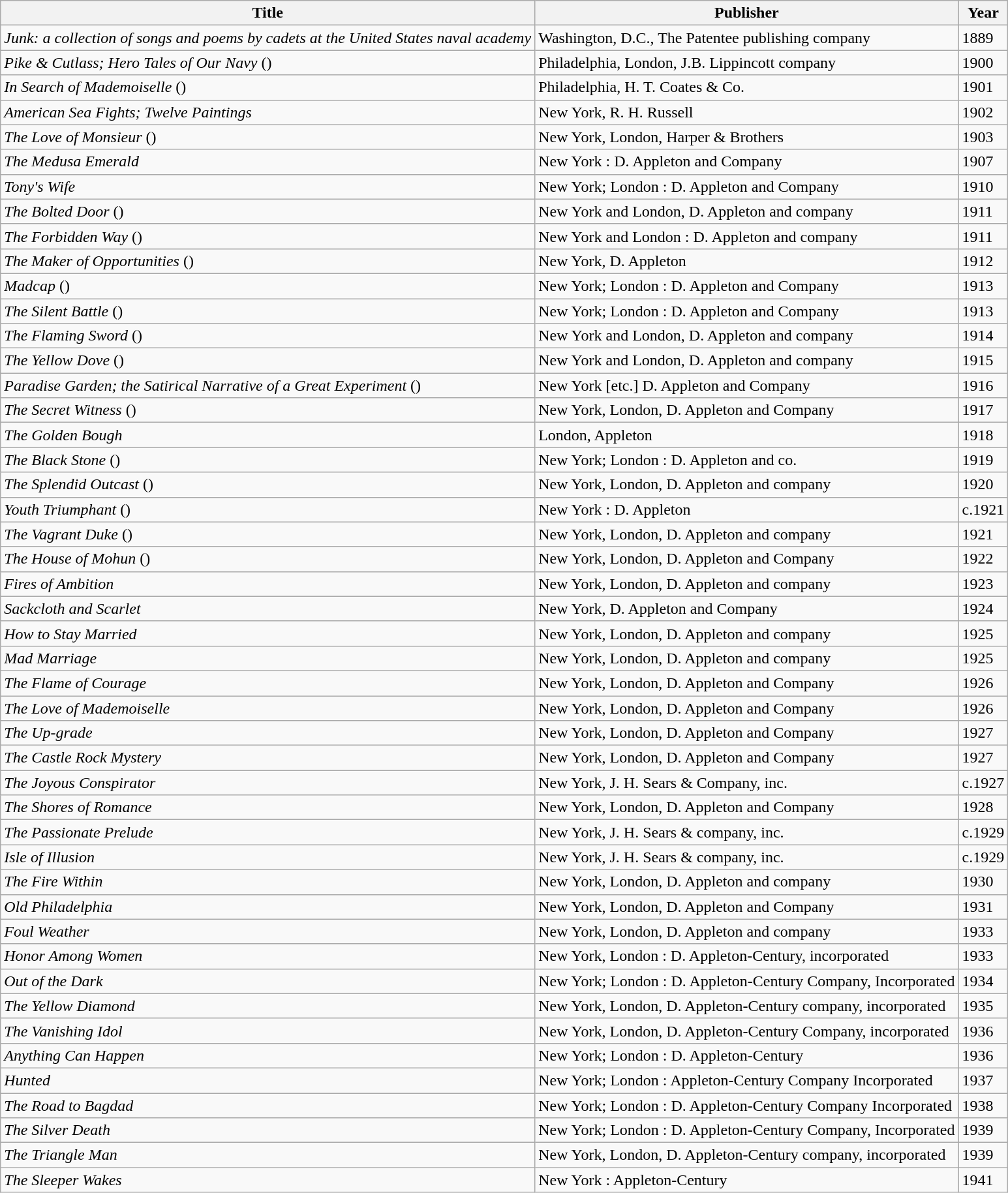<table class="wikitable">
<tr>
<th>Title</th>
<th>Publisher</th>
<th>Year</th>
</tr>
<tr>
<td><em>Junk: a collection of songs and poems by cadets at the United States naval academy</em></td>
<td>Washington, D.C., The Patentee publishing company</td>
<td>1889</td>
</tr>
<tr>
<td><em>Pike & Cutlass; Hero Tales of Our Navy</em> ()</td>
<td>Philadelphia, London, J.B. Lippincott company</td>
<td>1900</td>
</tr>
<tr>
<td><em>In Search of Mademoiselle</em> ()</td>
<td>Philadelphia, H. T. Coates & Co.</td>
<td>1901</td>
</tr>
<tr>
<td><em>American Sea Fights; Twelve Paintings</em></td>
<td>New York, R. H. Russell</td>
<td>1902</td>
</tr>
<tr>
<td><em>The Love of Monsieur</em> ()</td>
<td>New York, London, Harper & Brothers</td>
<td>1903</td>
</tr>
<tr>
<td><em>The Medusa Emerald</em></td>
<td>New York : D. Appleton and Company</td>
<td>1907</td>
</tr>
<tr>
<td><em>Tony's Wife</em></td>
<td>New York; London : D. Appleton and Company</td>
<td>1910</td>
</tr>
<tr>
<td><em>The Bolted Door</em> ()</td>
<td>New York and London, D. Appleton and company</td>
<td>1911</td>
</tr>
<tr>
<td><em>The Forbidden Way</em> ()</td>
<td>New York and London : D. Appleton and company</td>
<td>1911</td>
</tr>
<tr>
<td><em>The Maker of Opportunities</em> ()</td>
<td>New York, D. Appleton</td>
<td>1912</td>
</tr>
<tr>
<td><em>Madcap</em> ()</td>
<td>New York; London : D. Appleton and Company</td>
<td>1913</td>
</tr>
<tr>
<td><em>The Silent Battle</em> ()</td>
<td>New York; London : D. Appleton and Company</td>
<td>1913</td>
</tr>
<tr>
<td><em>The Flaming Sword</em> ()</td>
<td>New York and London, D. Appleton and company</td>
<td>1914</td>
</tr>
<tr>
<td><em>The Yellow Dove</em> ()</td>
<td>New York and London, D. Appleton and company</td>
<td>1915</td>
</tr>
<tr>
<td><em>Paradise Garden; the Satirical Narrative of a Great Experiment</em> ()</td>
<td>New York [etc.] D. Appleton and Company</td>
<td>1916</td>
</tr>
<tr>
<td><em>The Secret Witness</em> ()</td>
<td>New York, London, D. Appleton and Company</td>
<td>1917</td>
</tr>
<tr>
<td><em>The Golden Bough</em></td>
<td>London, Appleton</td>
<td>1918</td>
</tr>
<tr>
<td><em>The Black Stone</em> ()</td>
<td>New York; London : D. Appleton and co.</td>
<td>1919</td>
</tr>
<tr>
<td><em>The Splendid Outcast</em> ()</td>
<td>New York, London, D. Appleton and company</td>
<td>1920</td>
</tr>
<tr>
<td><em>Youth Triumphant</em> ()</td>
<td>New York : D. Appleton</td>
<td>c.1921</td>
</tr>
<tr>
<td><em>The Vagrant Duke</em> ()</td>
<td>New York, London, D. Appleton and company</td>
<td>1921</td>
</tr>
<tr>
<td><em>The House of Mohun</em> ()</td>
<td>New York, London, D. Appleton and Company</td>
<td>1922</td>
</tr>
<tr>
<td><em>Fires of Ambition</em></td>
<td>New York, London, D. Appleton and company</td>
<td>1923</td>
</tr>
<tr>
<td><em>Sackcloth and Scarlet</em></td>
<td>New York, D. Appleton and Company</td>
<td>1924</td>
</tr>
<tr>
<td><em>How to Stay Married</em></td>
<td>New York, London, D. Appleton and company</td>
<td>1925</td>
</tr>
<tr>
<td><em>Mad Marriage</em></td>
<td>New York, London, D. Appleton and company</td>
<td>1925</td>
</tr>
<tr>
<td><em>The Flame of Courage</em></td>
<td>New York, London, D. Appleton and Company</td>
<td>1926</td>
</tr>
<tr>
<td><em>The Love of Mademoiselle</em></td>
<td>New York, London, D. Appleton and Company</td>
<td>1926</td>
</tr>
<tr>
<td><em>The Up-grade</em></td>
<td>New York, London, D. Appleton and Company</td>
<td>1927</td>
</tr>
<tr>
<td><em>The Castle Rock Mystery</em></td>
<td>New York, London, D. Appleton and Company</td>
<td>1927</td>
</tr>
<tr>
<td><em>The Joyous Conspirator</em></td>
<td>New York, J. H. Sears & Company, inc.</td>
<td>c.1927</td>
</tr>
<tr>
<td><em>The Shores of Romance</em></td>
<td>New York, London, D. Appleton and Company</td>
<td>1928</td>
</tr>
<tr>
<td><em>The Passionate Prelude</em></td>
<td>New York, J. H. Sears & company, inc.</td>
<td>c.1929</td>
</tr>
<tr>
<td><em>Isle of Illusion</em></td>
<td>New York, J. H. Sears & company, inc.</td>
<td>c.1929</td>
</tr>
<tr>
<td><em>The Fire Within</em></td>
<td>New York, London, D. Appleton and company</td>
<td>1930</td>
</tr>
<tr>
<td><em>Old Philadelphia</em></td>
<td>New York, London, D. Appleton and Company</td>
<td>1931</td>
</tr>
<tr>
<td><em>Foul Weather</em></td>
<td>New York, London, D. Appleton and company</td>
<td>1933</td>
</tr>
<tr>
<td><em>Honor Among Women</em></td>
<td>New York, London : D. Appleton-Century, incorporated</td>
<td>1933</td>
</tr>
<tr>
<td><em>Out of the Dark</em></td>
<td>New York; London : D. Appleton-Century Company, Incorporated</td>
<td>1934</td>
</tr>
<tr>
<td><em>The Yellow Diamond</em></td>
<td>New York, London, D. Appleton-Century company, incorporated</td>
<td>1935</td>
</tr>
<tr>
<td><em>The Vanishing Idol</em></td>
<td>New York, London, D. Appleton-Century Company, incorporated</td>
<td>1936</td>
</tr>
<tr>
<td><em>Anything Can Happen</em></td>
<td>New York; London : D. Appleton-Century</td>
<td>1936</td>
</tr>
<tr>
<td><em>Hunted</em></td>
<td>New York; London : Appleton-Century Company Incorporated</td>
<td>1937</td>
</tr>
<tr>
<td><em>The Road to Bagdad</em></td>
<td>New York; London : D. Appleton-Century Company Incorporated</td>
<td>1938</td>
</tr>
<tr>
<td><em>The Silver Death</em></td>
<td>New York; London : D. Appleton-Century Company, Incorporated</td>
<td>1939</td>
</tr>
<tr>
<td><em>The Triangle Man</em></td>
<td>New York, London, D. Appleton-Century company, incorporated</td>
<td>1939</td>
</tr>
<tr>
<td><em>The Sleeper Wakes</em></td>
<td>New York : Appleton-Century</td>
<td>1941</td>
</tr>
</table>
